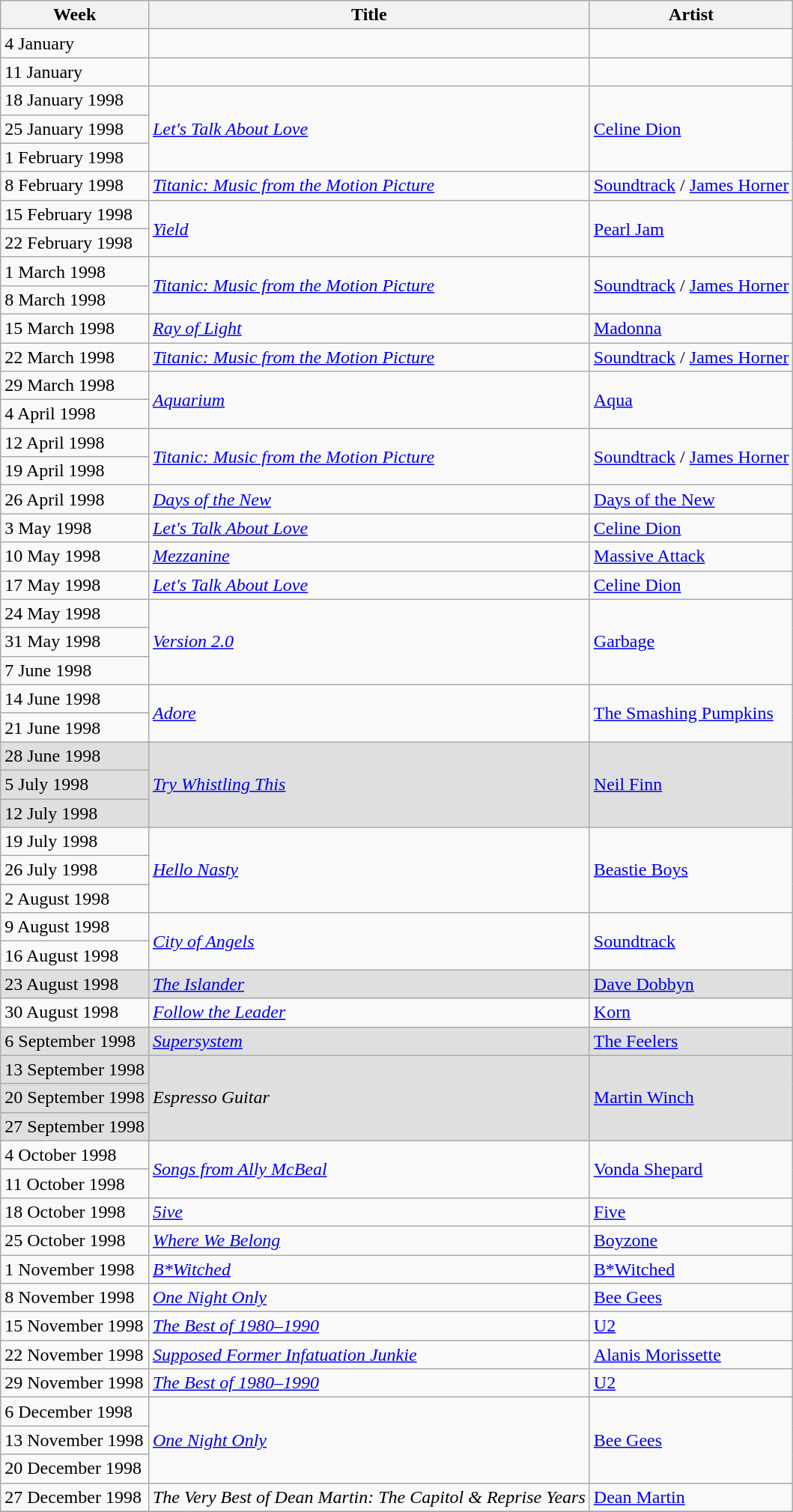<table class="wikitable">
<tr>
<th>Week</th>
<th>Title</th>
<th>Artist</th>
</tr>
<tr>
<td>4 January</td>
<td></td>
<td></td>
</tr>
<tr>
<td>11 January</td>
<td></td>
<td></td>
</tr>
<tr>
<td>18 January 1998</td>
<td rowspan="3"><em><a href='#'>Let's Talk About Love</a></em></td>
<td rowspan="3"><a href='#'>Celine Dion</a></td>
</tr>
<tr>
<td>25 January 1998</td>
</tr>
<tr>
<td>1 February 1998</td>
</tr>
<tr>
<td>8 February 1998</td>
<td rowspan="1"><em><a href='#'>Titanic: Music from the Motion Picture</a></em></td>
<td rowspan="1"><a href='#'>Soundtrack</a> / <a href='#'>James Horner</a></td>
</tr>
<tr>
<td>15 February 1998</td>
<td rowspan="2"><em><a href='#'>Yield</a></em></td>
<td rowspan="2"><a href='#'>Pearl Jam</a></td>
</tr>
<tr>
<td>22 February 1998</td>
</tr>
<tr>
<td>1 March 1998</td>
<td rowspan="2"><em><a href='#'>Titanic: Music from the Motion Picture</a></em></td>
<td rowspan="2"><a href='#'>Soundtrack</a> / <a href='#'>James Horner</a></td>
</tr>
<tr>
<td>8 March 1998</td>
</tr>
<tr>
<td>15 March 1998</td>
<td rowspan="1"><em><a href='#'>Ray of Light</a></em></td>
<td rowspan="1"><a href='#'>Madonna</a></td>
</tr>
<tr>
<td>22 March 1998</td>
<td rowspan="1"><em><a href='#'>Titanic: Music from the Motion Picture</a></em></td>
<td rowspan="1"><a href='#'>Soundtrack</a> / <a href='#'>James Horner</a></td>
</tr>
<tr>
<td>29 March 1998</td>
<td rowspan="2"><em><a href='#'>Aquarium</a></em></td>
<td rowspan="2"><a href='#'>Aqua</a></td>
</tr>
<tr>
<td>4 April 1998</td>
</tr>
<tr>
<td>12 April 1998</td>
<td rowspan="2"><em><a href='#'>Titanic: Music from the Motion Picture</a></em></td>
<td rowspan="2"><a href='#'>Soundtrack</a> / <a href='#'>James Horner</a></td>
</tr>
<tr>
<td>19 April 1998</td>
</tr>
<tr>
<td>26 April 1998</td>
<td rowspan="1"><em><a href='#'>Days of the New</a></em></td>
<td rowspan="1"><a href='#'>Days of the New</a></td>
</tr>
<tr>
<td>3 May 1998</td>
<td rowspan="1"><em><a href='#'>Let's Talk About Love</a></em></td>
<td rowspan="1"><a href='#'>Celine Dion</a></td>
</tr>
<tr>
<td>10 May 1998</td>
<td rowspan="1"><em><a href='#'>Mezzanine</a></em></td>
<td rowspan="1"><a href='#'>Massive Attack</a></td>
</tr>
<tr>
<td>17 May 1998</td>
<td rowspan="1"><em><a href='#'>Let's Talk About Love</a></em></td>
<td rowspan="1"><a href='#'>Celine Dion</a></td>
</tr>
<tr>
<td>24 May 1998</td>
<td rowspan="3"><em><a href='#'>Version 2.0</a></em></td>
<td rowspan="3"><a href='#'>Garbage</a></td>
</tr>
<tr>
<td>31 May 1998</td>
</tr>
<tr>
<td>7 June 1998</td>
</tr>
<tr>
<td>14 June 1998</td>
<td rowspan="2"><em><a href='#'>Adore</a></em></td>
<td rowspan="2"><a href='#'>The Smashing Pumpkins</a></td>
</tr>
<tr>
<td>21 June 1998</td>
</tr>
<tr bgcolor="#DFDFDF">
<td>28 June 1998</td>
<td rowspan="3"><em><a href='#'>Try Whistling This</a></em></td>
<td rowspan="3"><a href='#'>Neil Finn</a></td>
</tr>
<tr bgcolor="#DFDFDF">
<td>5 July 1998</td>
</tr>
<tr bgcolor="#DFDFDF">
<td>12 July 1998</td>
</tr>
<tr>
<td>19 July 1998</td>
<td rowspan="3"><em><a href='#'>Hello Nasty</a></em></td>
<td rowspan="3"><a href='#'>Beastie Boys</a></td>
</tr>
<tr>
<td>26 July 1998</td>
</tr>
<tr>
<td>2 August 1998</td>
</tr>
<tr>
<td>9 August 1998</td>
<td rowspan="2"><em><a href='#'>City of Angels</a></em></td>
<td rowspan="2"><a href='#'>Soundtrack</a></td>
</tr>
<tr>
<td>16 August 1998</td>
</tr>
<tr bgcolor="#DFDFDF">
<td>23 August 1998</td>
<td rowspan="1"><em><a href='#'>The Islander</a></em></td>
<td rowspan="1"><a href='#'>Dave Dobbyn</a></td>
</tr>
<tr>
<td>30 August 1998</td>
<td rowspan="1"><em><a href='#'>Follow the Leader</a></em></td>
<td rowspan="1"><a href='#'>Korn</a></td>
</tr>
<tr bgcolor="#DFDFDF">
<td>6 September 1998</td>
<td rowspan="1"><em><a href='#'>Supersystem</a></em></td>
<td rowspan="1"><a href='#'>The Feelers</a></td>
</tr>
<tr bgcolor="#DFDFDF">
<td>13 September 1998</td>
<td rowspan="3"><em>Espresso Guitar</em></td>
<td rowspan="3"><a href='#'>Martin Winch</a></td>
</tr>
<tr bgcolor="#DFDFDF">
<td>20 September 1998</td>
</tr>
<tr bgcolor="#DFDFDF">
<td>27 September 1998</td>
</tr>
<tr>
<td>4 October 1998</td>
<td rowspan="2"><em><a href='#'>Songs from Ally McBeal</a></em></td>
<td rowspan="2"><a href='#'>Vonda Shepard</a></td>
</tr>
<tr>
<td>11 October 1998</td>
</tr>
<tr>
<td>18 October 1998</td>
<td rowspan="1"><em><a href='#'>5ive</a></em></td>
<td rowspan="1"><a href='#'>Five</a></td>
</tr>
<tr>
<td>25 October 1998</td>
<td rowspan="1"><em><a href='#'>Where We Belong</a></em></td>
<td rowspan="1"><a href='#'>Boyzone</a></td>
</tr>
<tr>
<td>1 November 1998</td>
<td rowspan="1"><em><a href='#'>B*Witched</a></em></td>
<td rowspan="1"><a href='#'>B*Witched</a></td>
</tr>
<tr>
<td>8 November 1998</td>
<td rowspan="1"><em><a href='#'>One Night Only</a></em></td>
<td rowspan="1"><a href='#'>Bee Gees</a></td>
</tr>
<tr>
<td>15 November 1998</td>
<td rowspan="1"><em><a href='#'>The Best of 1980–1990</a></em></td>
<td rowspan="1"><a href='#'>U2</a></td>
</tr>
<tr>
<td>22 November 1998</td>
<td rowspan="1"><em><a href='#'>Supposed Former Infatuation Junkie</a></em></td>
<td rowspan="1"><a href='#'>Alanis Morissette</a></td>
</tr>
<tr>
<td>29 November 1998</td>
<td rowspan="1"><em><a href='#'>The Best of 1980–1990</a></em></td>
<td rowspan="1"><a href='#'>U2</a></td>
</tr>
<tr>
<td>6 December 1998</td>
<td rowspan="3"><em><a href='#'>One Night Only</a></em></td>
<td rowspan="3"><a href='#'>Bee Gees</a></td>
</tr>
<tr>
<td>13 November 1998</td>
</tr>
<tr>
<td>20 December 1998</td>
</tr>
<tr>
<td>27 December 1998</td>
<td rowspan="1"><em>The Very Best of Dean Martin: The Capitol & Reprise Years</em></td>
<td rowspan="1"><a href='#'>Dean Martin</a></td>
</tr>
<tr bgcolor="#CCCCCC">
</tr>
</table>
